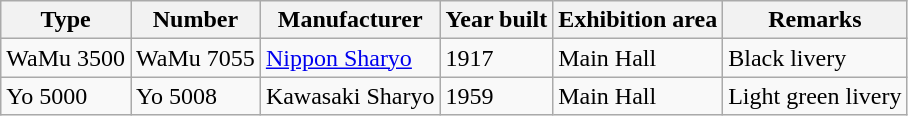<table class="wikitable">
<tr>
<th>Type</th>
<th>Number</th>
<th>Manufacturer</th>
<th>Year built</th>
<th>Exhibition area</th>
<th>Remarks</th>
</tr>
<tr>
<td>WaMu 3500</td>
<td>WaMu 7055</td>
<td><a href='#'>Nippon Sharyo</a></td>
<td>1917</td>
<td>Main Hall</td>
<td>Black livery</td>
</tr>
<tr>
<td>Yo 5000</td>
<td>Yo 5008</td>
<td>Kawasaki Sharyo</td>
<td>1959</td>
<td>Main Hall</td>
<td>Light green livery</td>
</tr>
</table>
